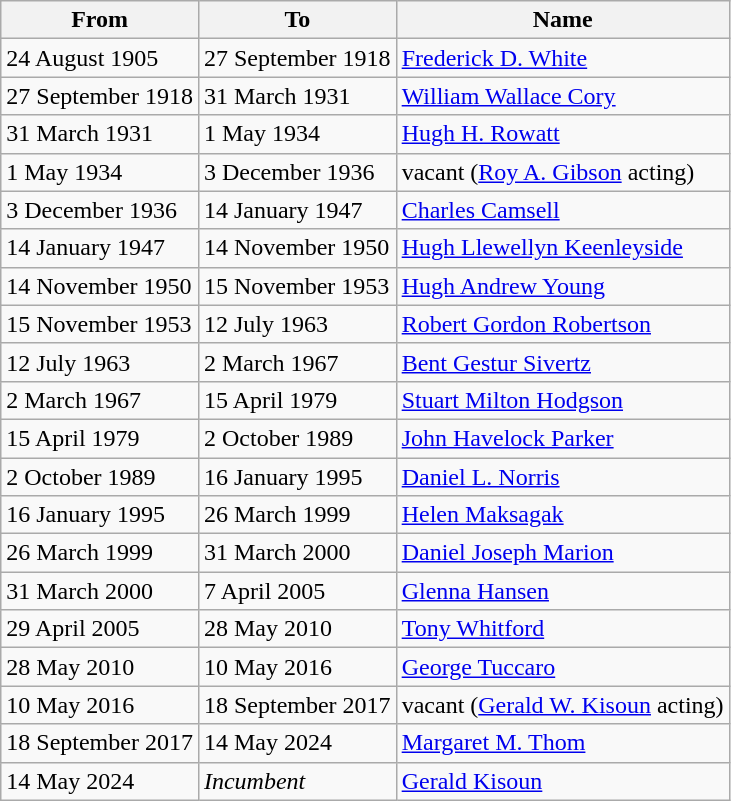<table class="wikitable">
<tr>
<th>From</th>
<th>To</th>
<th>Name</th>
</tr>
<tr>
<td>24 August 1905</td>
<td>27 September 1918</td>
<td><a href='#'>Frederick D. White</a></td>
</tr>
<tr>
<td>27 September 1918</td>
<td>31 March 1931</td>
<td><a href='#'>William Wallace Cory</a></td>
</tr>
<tr>
<td>31 March 1931</td>
<td>1 May 1934</td>
<td><a href='#'>Hugh H. Rowatt</a></td>
</tr>
<tr>
<td>1 May 1934</td>
<td>3 December 1936</td>
<td>vacant (<a href='#'>Roy A. Gibson</a> acting)</td>
</tr>
<tr>
<td>3 December 1936</td>
<td>14 January 1947</td>
<td><a href='#'>Charles Camsell</a></td>
</tr>
<tr>
<td>14 January 1947</td>
<td>14 November 1950</td>
<td><a href='#'>Hugh Llewellyn Keenleyside</a></td>
</tr>
<tr>
<td>14 November 1950</td>
<td>15 November 1953</td>
<td><a href='#'>Hugh Andrew Young</a></td>
</tr>
<tr>
<td>15 November 1953</td>
<td>12 July 1963</td>
<td><a href='#'>Robert Gordon Robertson</a></td>
</tr>
<tr>
<td>12 July 1963</td>
<td>2 March 1967</td>
<td><a href='#'>Bent Gestur Sivertz</a></td>
</tr>
<tr>
<td>2 March 1967</td>
<td>15 April 1979</td>
<td><a href='#'>Stuart Milton Hodgson</a></td>
</tr>
<tr>
<td>15 April 1979</td>
<td>2 October 1989</td>
<td><a href='#'>John Havelock Parker</a></td>
</tr>
<tr>
<td>2 October 1989</td>
<td>16 January 1995</td>
<td><a href='#'>Daniel L. Norris</a></td>
</tr>
<tr>
<td>16 January 1995</td>
<td>26 March 1999</td>
<td><a href='#'>Helen Maksagak</a></td>
</tr>
<tr>
<td>26 March 1999</td>
<td>31 March 2000</td>
<td><a href='#'>Daniel Joseph Marion</a></td>
</tr>
<tr>
<td>31 March 2000</td>
<td>7 April 2005</td>
<td><a href='#'>Glenna Hansen</a></td>
</tr>
<tr>
<td>29 April 2005</td>
<td>28 May 2010</td>
<td><a href='#'>Tony Whitford</a></td>
</tr>
<tr>
<td>28 May 2010</td>
<td>10 May 2016</td>
<td><a href='#'>George Tuccaro</a></td>
</tr>
<tr>
<td>10 May 2016</td>
<td>18 September 2017</td>
<td>vacant (<a href='#'>Gerald W. Kisoun</a> acting)</td>
</tr>
<tr>
<td>18 September 2017</td>
<td>14 May 2024</td>
<td><a href='#'>Margaret M. Thom</a></td>
</tr>
<tr>
<td>14 May 2024</td>
<td><em>Incumbent</em></td>
<td><a href='#'>Gerald Kisoun</a></td>
</tr>
</table>
